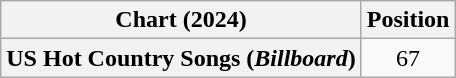<table class="wikitable plainrowheaders" style="text-align:center">
<tr>
<th scope="col">Chart (2024)</th>
<th scope="col">Position</th>
</tr>
<tr>
<th scope="row">US Hot Country Songs (<em>Billboard</em>)</th>
<td>67</td>
</tr>
</table>
